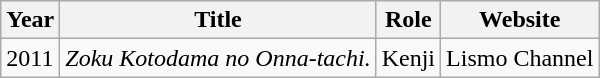<table class="wikitable">
<tr>
<th>Year</th>
<th>Title</th>
<th>Role</th>
<th>Website</th>
</tr>
<tr>
<td>2011</td>
<td><em>Zoku Kotodama no Onna-tachi.</em></td>
<td>Kenji</td>
<td>Lismo Channel</td>
</tr>
</table>
